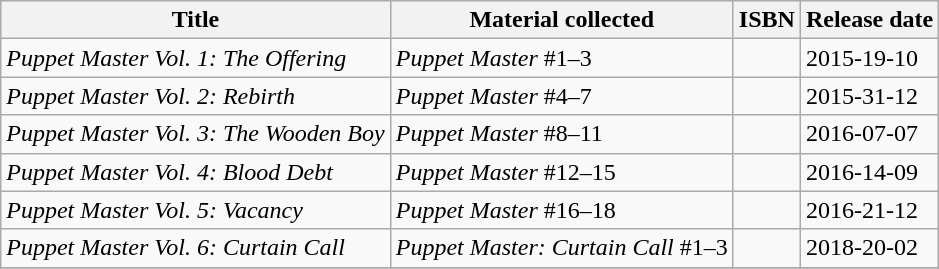<table class="wikitable">
<tr>
<th>Title</th>
<th>Material collected</th>
<th>ISBN</th>
<th>Release date</th>
</tr>
<tr>
<td><em>Puppet Master Vol. 1: The Offering</em></td>
<td><em>Puppet Master</em> #1–3</td>
<td></td>
<td>2015-19-10</td>
</tr>
<tr>
<td><em>Puppet Master Vol. 2: Rebirth</em></td>
<td><em>Puppet Master</em> #4–7</td>
<td></td>
<td>2015-31-12</td>
</tr>
<tr>
<td><em>Puppet Master Vol. 3: The Wooden Boy</em></td>
<td><em>Puppet Master</em> #8–11</td>
<td></td>
<td>2016-07-07</td>
</tr>
<tr>
<td><em>Puppet Master Vol. 4: Blood Debt</em></td>
<td><em>Puppet Master</em> #12–15</td>
<td></td>
<td>2016-14-09</td>
</tr>
<tr>
<td><em>Puppet Master Vol. 5: Vacancy</em></td>
<td><em>Puppet Master</em> #16–18</td>
<td></td>
<td>2016-21-12</td>
</tr>
<tr>
<td><em>Puppet Master Vol. 6: Curtain Call</em></td>
<td><em>Puppet Master: Curtain Call</em> #1–3</td>
<td></td>
<td>2018-20-02</td>
</tr>
<tr>
</tr>
</table>
